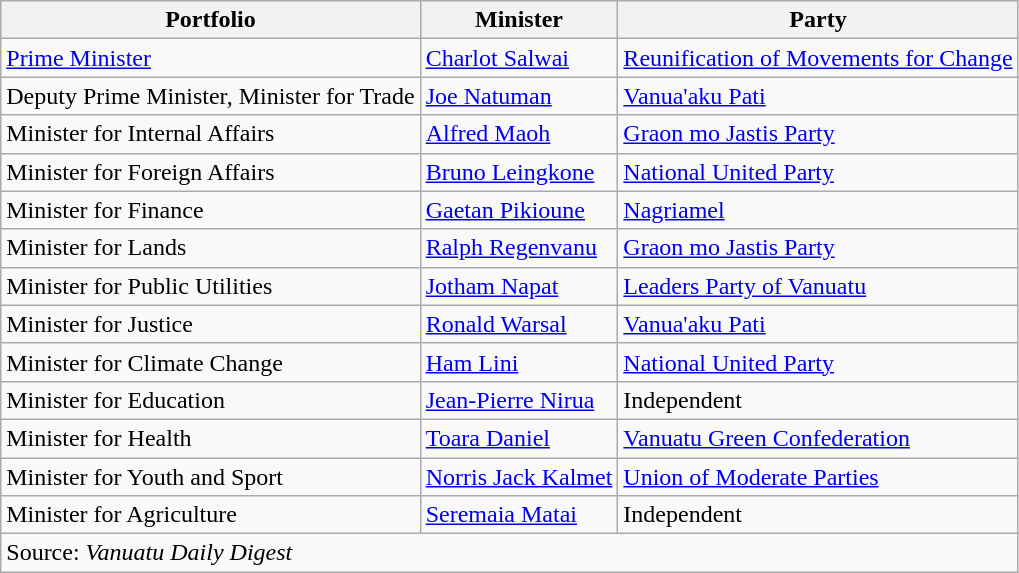<table class="wikitable">
<tr>
<th>Portfolio</th>
<th>Minister</th>
<th>Party</th>
</tr>
<tr>
<td><a href='#'>Prime Minister</a></td>
<td><a href='#'>Charlot Salwai</a></td>
<td><a href='#'>Reunification of Movements for Change</a></td>
</tr>
<tr>
<td>Deputy Prime Minister, Minister for Trade</td>
<td><a href='#'>Joe Natuman</a></td>
<td><a href='#'>Vanua'aku Pati</a></td>
</tr>
<tr>
<td>Minister for Internal Affairs</td>
<td><a href='#'>Alfred Maoh</a></td>
<td><a href='#'>Graon mo Jastis Party</a></td>
</tr>
<tr>
<td>Minister for Foreign Affairs</td>
<td><a href='#'>Bruno Leingkone</a></td>
<td><a href='#'>National United Party</a></td>
</tr>
<tr>
<td>Minister for Finance</td>
<td><a href='#'>Gaetan Pikioune</a></td>
<td><a href='#'>Nagriamel</a></td>
</tr>
<tr>
<td>Minister for Lands</td>
<td><a href='#'>Ralph Regenvanu</a></td>
<td><a href='#'>Graon mo Jastis Party</a></td>
</tr>
<tr>
<td>Minister for Public Utilities</td>
<td><a href='#'>Jotham Napat</a></td>
<td><a href='#'>Leaders Party of Vanuatu</a></td>
</tr>
<tr>
<td>Minister for Justice</td>
<td><a href='#'>Ronald Warsal</a></td>
<td><a href='#'>Vanua'aku Pati</a></td>
</tr>
<tr>
<td>Minister for Climate Change</td>
<td><a href='#'>Ham Lini</a></td>
<td><a href='#'>National United Party</a></td>
</tr>
<tr>
<td>Minister for Education</td>
<td><a href='#'>Jean-Pierre Nirua</a></td>
<td>Independent</td>
</tr>
<tr>
<td>Minister for Health</td>
<td><a href='#'>Toara Daniel</a></td>
<td><a href='#'>Vanuatu Green Confederation</a></td>
</tr>
<tr>
<td>Minister for Youth and Sport</td>
<td><a href='#'>Norris Jack Kalmet</a></td>
<td><a href='#'>Union of Moderate Parties</a></td>
</tr>
<tr>
<td>Minister for Agriculture</td>
<td><a href='#'>Seremaia Matai</a></td>
<td>Independent</td>
</tr>
<tr>
<td colspan="6" align="left">Source: <em>Vanuatu Daily Digest</em></td>
</tr>
</table>
